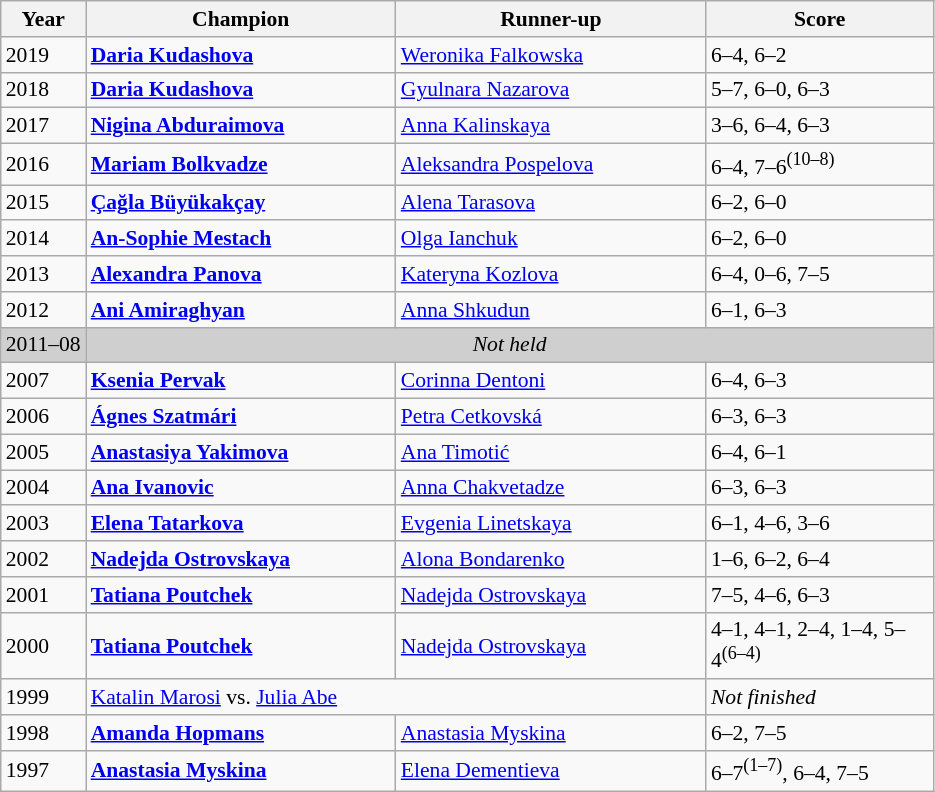<table class="wikitable" style="font-size:90%">
<tr>
<th>Year</th>
<th width="200">Champion</th>
<th width="200">Runner-up</th>
<th width="145">Score</th>
</tr>
<tr>
<td>2019</td>
<td> <strong><a href='#'>Daria Kudashova</a></strong></td>
<td> <a href='#'>Weronika Falkowska</a></td>
<td>6–4, 6–2</td>
</tr>
<tr>
<td>2018</td>
<td> <strong><a href='#'>Daria Kudashova</a></strong></td>
<td> <a href='#'>Gyulnara Nazarova</a></td>
<td>5–7, 6–0, 6–3</td>
</tr>
<tr>
<td>2017</td>
<td> <strong><a href='#'>Nigina Abduraimova</a></strong></td>
<td> <a href='#'>Anna Kalinskaya</a></td>
<td>3–6, 6–4, 6–3</td>
</tr>
<tr>
<td>2016</td>
<td> <strong><a href='#'>Mariam Bolkvadze</a></strong></td>
<td> <a href='#'>Aleksandra Pospelova</a></td>
<td>6–4, 7–6<sup>(10–8)</sup></td>
</tr>
<tr>
<td>2015</td>
<td> <strong><a href='#'>Çağla Büyükakçay</a></strong></td>
<td> <a href='#'>Alena Tarasova</a></td>
<td>6–2, 6–0</td>
</tr>
<tr>
<td>2014</td>
<td> <strong><a href='#'>An-Sophie Mestach</a></strong></td>
<td> <a href='#'>Olga Ianchuk</a></td>
<td>6–2, 6–0</td>
</tr>
<tr>
<td>2013</td>
<td> <strong><a href='#'>Alexandra Panova</a></strong></td>
<td> <a href='#'>Kateryna Kozlova</a></td>
<td>6–4, 0–6, 7–5</td>
</tr>
<tr>
<td>2012</td>
<td> <strong><a href='#'>Ani Amiraghyan</a></strong></td>
<td> <a href='#'>Anna Shkudun</a></td>
<td>6–1, 6–3</td>
</tr>
<tr>
<td style="background:#cfcfcf">2011–08</td>
<td colspan=4 align=center style="background:#cfcfcf"><em>Not held</em></td>
</tr>
<tr>
<td>2007</td>
<td> <strong><a href='#'>Ksenia Pervak</a></strong></td>
<td> <a href='#'>Corinna Dentoni</a></td>
<td>6–4, 6–3</td>
</tr>
<tr>
<td>2006</td>
<td> <strong><a href='#'>Ágnes Szatmári</a></strong></td>
<td> <a href='#'>Petra Cetkovská</a></td>
<td>6–3, 6–3</td>
</tr>
<tr>
<td>2005</td>
<td> <strong><a href='#'>Anastasiya Yakimova</a></strong></td>
<td> <a href='#'>Ana Timotić</a></td>
<td>6–4, 6–1</td>
</tr>
<tr>
<td>2004</td>
<td> <strong><a href='#'>Ana Ivanovic</a></strong></td>
<td> <a href='#'>Anna Chakvetadze</a></td>
<td>6–3, 6–3</td>
</tr>
<tr>
<td>2003</td>
<td> <strong><a href='#'>Elena Tatarkova</a></strong></td>
<td> <a href='#'>Evgenia Linetskaya</a></td>
<td>6–1, 4–6, 3–6</td>
</tr>
<tr>
<td>2002</td>
<td> <strong><a href='#'>Nadejda Ostrovskaya</a></strong></td>
<td> <a href='#'>Alona Bondarenko</a></td>
<td>1–6, 6–2, 6–4</td>
</tr>
<tr>
<td>2001</td>
<td> <strong><a href='#'>Tatiana Poutchek</a></strong></td>
<td> <a href='#'>Nadejda Ostrovskaya</a></td>
<td>7–5, 4–6, 6–3</td>
</tr>
<tr>
<td>2000</td>
<td> <strong><a href='#'>Tatiana Poutchek</a></strong></td>
<td> <a href='#'>Nadejda Ostrovskaya</a></td>
<td>4–1, 4–1, 2–4, 1–4, 5–4<sup>(6–4)</sup></td>
</tr>
<tr>
<td>1999</td>
<td colspan=2> <a href='#'>Katalin Marosi</a> vs.  <a href='#'>Julia Abe</a></td>
<td><em>Not finished</em></td>
</tr>
<tr>
<td>1998</td>
<td> <strong><a href='#'>Amanda Hopmans</a></strong></td>
<td> <a href='#'>Anastasia Myskina</a></td>
<td>6–2, 7–5</td>
</tr>
<tr>
<td>1997</td>
<td> <strong><a href='#'>Anastasia Myskina</a></strong></td>
<td> <a href='#'>Elena Dementieva</a></td>
<td>6–7<sup>(1–7)</sup>, 6–4, 7–5</td>
</tr>
</table>
